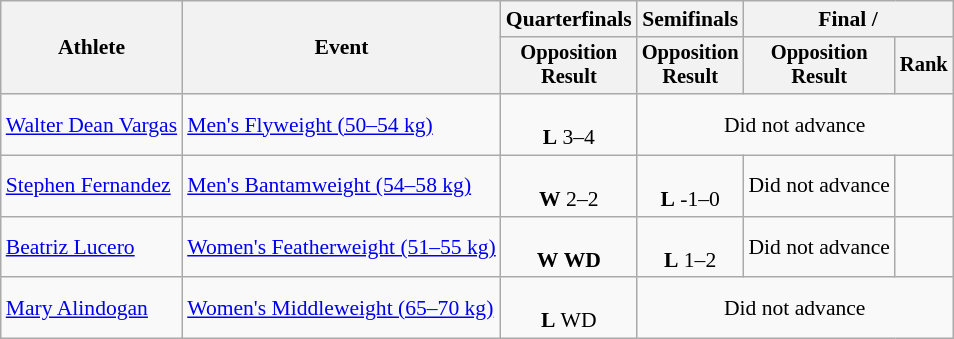<table class="wikitable" style="font-size:90%;">
<tr>
<th rowspan=2>Athlete</th>
<th rowspan=2>Event</th>
<th>Quarterfinals</th>
<th>Semifinals</th>
<th colspan=2>Final / </th>
</tr>
<tr style="font-size:95%">
<th>Opposition<br>Result</th>
<th>Opposition<br>Result</th>
<th>Opposition<br>Result</th>
<th>Rank</th>
</tr>
<tr align=center>
<td align=left><a href='#'>Walter Dean Vargas</a></td>
<td align=left><a href='#'>Men's Flyweight (50–54 kg)</a></td>
<td><br><strong>L</strong> 3–4</td>
<td colspan=6>Did not advance</td>
</tr>
<tr align=center>
<td align=left><a href='#'>Stephen Fernandez</a></td>
<td align=left><a href='#'>Men's Bantamweight (54–58 kg)</a></td>
<td><br><strong>W</strong> 2–2</td>
<td><br><strong>L</strong> -1–0</td>
<td align="center">Did not advance</td>
<td align="center"></td>
</tr>
<tr align=center>
<td align=left><a href='#'>Beatriz Lucero</a></td>
<td align=left><a href='#'>Women's Featherweight (51–55 kg)</a></td>
<td><br><strong>W</strong> <strong>WD</strong></td>
<td><br><strong>L</strong> 1–2</td>
<td align="center">Did not advance</td>
<td align="center"></td>
</tr>
<tr align=center>
<td align=left><a href='#'>Mary Alindogan</a></td>
<td align=left><a href='#'>Women's Middleweight (65–70 kg)</a></td>
<td><br><strong>L</strong> WD</td>
<td colspan=6>Did not advance</td>
</tr>
</table>
